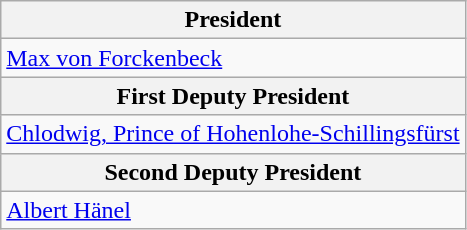<table class="wikitable">
<tr>
<th>President</th>
</tr>
<tr>
<td><a href='#'>Max von Forckenbeck</a></td>
</tr>
<tr>
<th>First Deputy President</th>
</tr>
<tr>
<td><a href='#'>Chlodwig, Prince of Hohenlohe-Schillingsfürst</a></td>
</tr>
<tr>
<th>Second Deputy President</th>
</tr>
<tr>
<td><a href='#'>Albert Hänel</a></td>
</tr>
</table>
